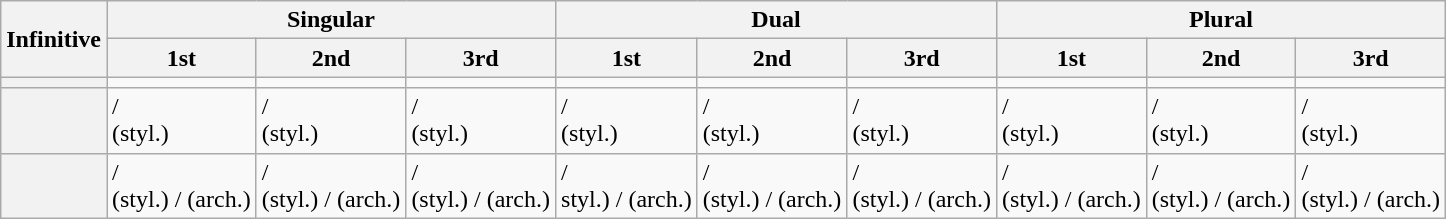<table class="wikitable">
<tr>
<th rowspan="2">Infinitive</th>
<th colspan="3">Singular</th>
<th colspan="3">Dual</th>
<th colspan="3">Plural</th>
</tr>
<tr>
<th>1st</th>
<th>2nd</th>
<th>3rd</th>
<th>1st</th>
<th>2nd</th>
<th>3rd</th>
<th>1st</th>
<th>2nd</th>
<th>3rd</th>
</tr>
<tr>
<th></th>
<td></td>
<td></td>
<td></td>
<td></td>
<td></td>
<td></td>
<td></td>
<td></td>
<td></td>
</tr>
<tr>
<th></th>
<td> /<br> (styl.)</td>
<td> /<br> (styl.)</td>
<td> /<br> (styl.)</td>
<td> /<br> (styl.)</td>
<td> /<br> (styl.)</td>
<td> /<br> (styl.)</td>
<td> /<br> (styl.)</td>
<td> /<br> (styl.)</td>
<td> /<br> (styl.)</td>
</tr>
<tr>
<th></th>
<td> /<br>
(styl.) /
 (arch.)</td>
<td> /<br>
(styl.) /
 (arch.)</td>
<td> /<br>
(styl.) /
 (arch.)</td>
<td> /<br> 
styl.) /
 (arch.)</td>
<td> /<br>
(styl.) /
 (arch.)</td>
<td> /<br>
(styl.) /
 (arch.)</td>
<td> /<br>
(styl.) /
 (arch.)</td>
<td> /<br>
(styl.) /
 (arch.)</td>
<td> /<br>
(styl.) /
 (arch.)</td>
</tr>
</table>
